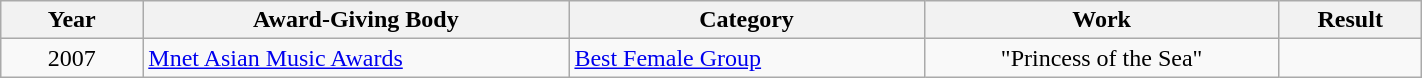<table | width="75%" class="wikitable sortable">
<tr>
<th width="10%">Year</th>
<th width="30%">Award-Giving Body</th>
<th width="25%">Category</th>
<th width="25%">Work</th>
<th width="10%">Result</th>
</tr>
<tr>
<td align="center">2007</td>
<td><a href='#'>Mnet Asian Music Awards</a></td>
<td><a href='#'>Best Female Group</a></td>
<td align="center">"Princess of the Sea"</td>
<td></td>
</tr>
</table>
